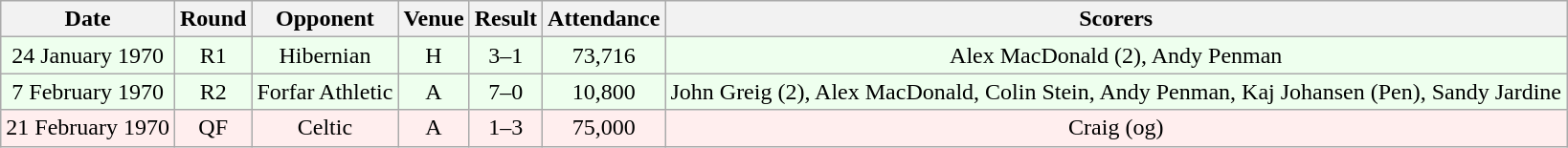<table class="wikitable sortable" style="font-size:100%; text-align:center">
<tr>
<th>Date</th>
<th>Round</th>
<th>Opponent</th>
<th>Venue</th>
<th>Result</th>
<th>Attendance</th>
<th>Scorers</th>
</tr>
<tr bgcolor = "#EEFFEE">
<td>24 January 1970</td>
<td>R1</td>
<td>Hibernian</td>
<td>H</td>
<td>3–1</td>
<td>73,716</td>
<td>Alex MacDonald (2), Andy Penman</td>
</tr>
<tr bgcolor = "#EEFFEE">
<td>7 February 1970</td>
<td>R2</td>
<td>Forfar Athletic</td>
<td>A</td>
<td>7–0</td>
<td>10,800</td>
<td>John Greig (2), Alex MacDonald, Colin Stein, Andy Penman, Kaj Johansen (Pen), Sandy Jardine</td>
</tr>
<tr bgcolor = "#FFEEEE">
<td>21 February 1970</td>
<td>QF</td>
<td>Celtic</td>
<td>A</td>
<td>1–3</td>
<td>75,000</td>
<td>Craig (og)</td>
</tr>
</table>
